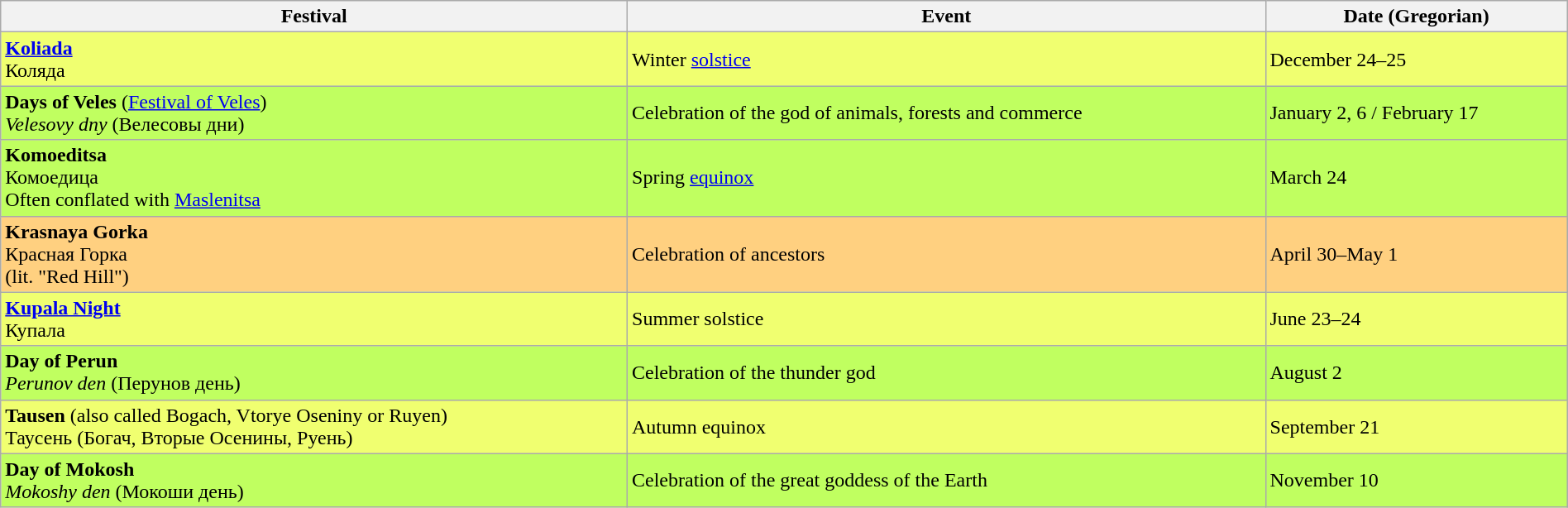<table class="wikitable" style="margin:auto; width:100%">
<tr>
<th>Festival</th>
<th>Event</th>
<th>Date (Gregorian)</th>
</tr>
<tr bgcolor="#F0FF70">
<td><strong><a href='#'>Koliada</a></strong><br>Коляда</td>
<td>Winter <a href='#'>solstice</a></td>
<td>December 24–25</td>
</tr>
<tr bgcolor="#C0FF60">
<td><strong>Days of Veles</strong> (<a href='#'>Festival of Veles</a>)<br><em>Velesovy dny</em> (Велесовы дни)</td>
<td>Celebration of the god of animals, forests and commerce</td>
<td>January 2, 6 / February 17</td>
</tr>
<tr bgcolor="#C0FF60">
<td><strong>Komoeditsa</strong><br>Комоедица<br>Often conflated with <a href='#'>Maslenitsa</a></td>
<td>Spring <a href='#'>equinox</a></td>
<td>March 24</td>
</tr>
<tr bgcolor="#FFD080">
<td><strong>Krasnaya Gorka</strong><br>Красная Горка<br>(lit. "Red Hill")</td>
<td>Celebration of ancestors</td>
<td>April 30–May 1</td>
</tr>
<tr bgcolor="#F0FF70">
<td><strong><a href='#'>Kupala Night</a></strong><br>Купала</td>
<td>Summer solstice</td>
<td>June 23–24</td>
</tr>
<tr bgcolor="#C0FF60">
<td><strong>Day of Perun</strong><br><em>Perunov den</em> (Перунов день)</td>
<td>Celebration of the thunder god</td>
<td>August 2</td>
</tr>
<tr bgcolor="#F0FF70">
<td><strong>Tausen</strong> (also called Bogach, Vtorye Oseniny or Ruyen)<br>Таусень (Богач, Вторые Осенины, Руень)</td>
<td>Autumn equinox</td>
<td>September 21</td>
</tr>
<tr bgcolor="#C0FF60">
<td><strong>Day of Mokosh</strong><br><em>Mokoshy den</em> (Мокоши день)</td>
<td>Celebration of the great goddess of the Earth</td>
<td>November 10</td>
</tr>
</table>
